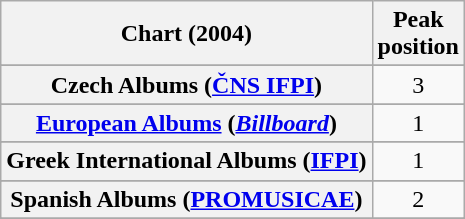<table class="wikitable sortable plainrowheaders" style="text-align:center">
<tr>
<th scope="col">Chart (2004)</th>
<th scope="col">Peak<br>position</th>
</tr>
<tr>
</tr>
<tr>
</tr>
<tr>
</tr>
<tr>
</tr>
<tr>
<th scope="row">Czech Albums (<a href='#'>ČNS IFPI</a>)</th>
<td>3</td>
</tr>
<tr>
</tr>
<tr>
</tr>
<tr>
<th scope="row"><a href='#'>European Albums</a> (<em><a href='#'>Billboard</a></em>)</th>
<td>1</td>
</tr>
<tr>
</tr>
<tr>
</tr>
<tr>
</tr>
<tr>
<th scope="row">Greek International Albums (<a href='#'>IFPI</a>)</th>
<td>1</td>
</tr>
<tr>
</tr>
<tr>
</tr>
<tr>
</tr>
<tr>
</tr>
<tr>
</tr>
<tr>
</tr>
<tr>
</tr>
<tr>
</tr>
<tr>
<th scope="row">Spanish Albums (<a href='#'>PROMUSICAE</a>)</th>
<td>2</td>
</tr>
<tr>
</tr>
<tr>
</tr>
<tr>
</tr>
</table>
